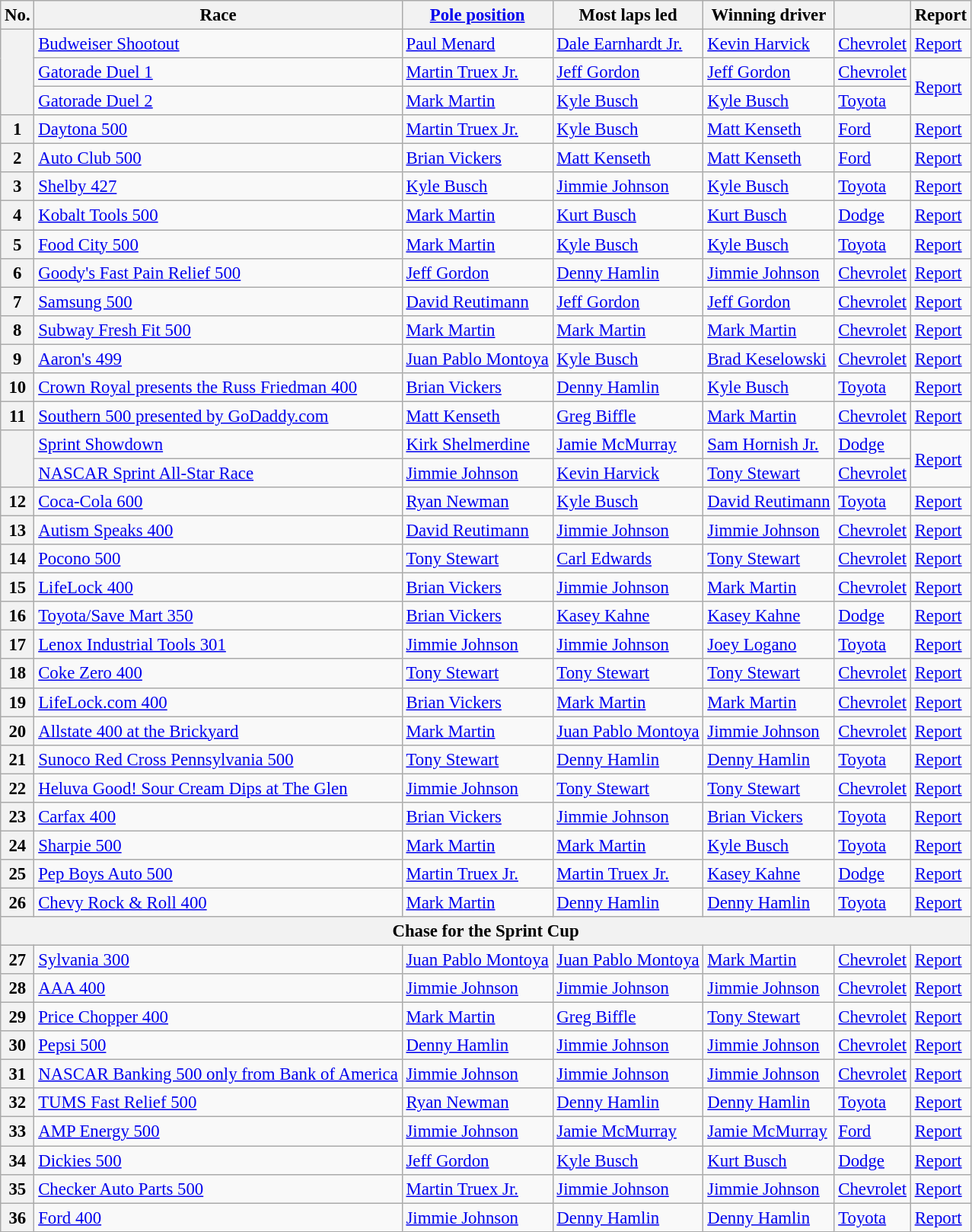<table class="wikitable sortable" style="font-size:95%">
<tr>
<th>No.</th>
<th>Race</th>
<th><a href='#'>Pole position</a></th>
<th>Most laps led</th>
<th>Winning driver</th>
<th></th>
<th class="unsortable">Report</th>
</tr>
<tr>
<th rowspan=3></th>
<td><a href='#'>Budweiser Shootout</a></td>
<td><a href='#'>Paul Menard</a></td>
<td><a href='#'>Dale Earnhardt Jr.</a></td>
<td><a href='#'>Kevin Harvick</a></td>
<td><a href='#'>Chevrolet</a></td>
<td><a href='#'>Report</a></td>
</tr>
<tr>
<td><a href='#'>Gatorade Duel 1</a></td>
<td><a href='#'>Martin Truex Jr.</a></td>
<td><a href='#'>Jeff Gordon</a></td>
<td><a href='#'>Jeff Gordon</a></td>
<td><a href='#'>Chevrolet</a></td>
<td rowspan=2><a href='#'>Report</a></td>
</tr>
<tr>
<td><a href='#'>Gatorade Duel 2</a></td>
<td><a href='#'>Mark Martin</a></td>
<td><a href='#'>Kyle Busch</a></td>
<td><a href='#'>Kyle Busch</a></td>
<td><a href='#'>Toyota</a></td>
</tr>
<tr>
<th>1</th>
<td><a href='#'>Daytona 500</a></td>
<td><a href='#'>Martin Truex Jr.</a></td>
<td><a href='#'>Kyle Busch</a></td>
<td><a href='#'>Matt Kenseth</a></td>
<td><a href='#'>Ford</a></td>
<td><a href='#'>Report</a></td>
</tr>
<tr>
<th>2</th>
<td><a href='#'>Auto Club 500</a></td>
<td><a href='#'>Brian Vickers</a></td>
<td><a href='#'>Matt Kenseth</a></td>
<td><a href='#'>Matt Kenseth</a></td>
<td><a href='#'>Ford</a></td>
<td><a href='#'>Report</a></td>
</tr>
<tr>
<th>3</th>
<td><a href='#'>Shelby 427</a></td>
<td><a href='#'>Kyle Busch</a></td>
<td><a href='#'>Jimmie Johnson</a></td>
<td><a href='#'>Kyle Busch</a></td>
<td><a href='#'>Toyota</a></td>
<td><a href='#'>Report</a></td>
</tr>
<tr>
<th>4</th>
<td><a href='#'>Kobalt Tools 500</a></td>
<td><a href='#'>Mark Martin</a></td>
<td><a href='#'>Kurt Busch</a></td>
<td><a href='#'>Kurt Busch</a></td>
<td><a href='#'>Dodge</a></td>
<td><a href='#'>Report</a></td>
</tr>
<tr>
<th>5</th>
<td><a href='#'>Food City 500</a></td>
<td><a href='#'>Mark Martin</a></td>
<td><a href='#'>Kyle Busch</a></td>
<td><a href='#'>Kyle Busch</a></td>
<td><a href='#'>Toyota</a></td>
<td><a href='#'>Report</a></td>
</tr>
<tr>
<th>6</th>
<td><a href='#'>Goody's Fast Pain Relief 500</a></td>
<td><a href='#'>Jeff Gordon</a></td>
<td><a href='#'>Denny Hamlin</a></td>
<td><a href='#'>Jimmie Johnson</a></td>
<td><a href='#'>Chevrolet</a></td>
<td><a href='#'>Report</a></td>
</tr>
<tr>
<th>7</th>
<td><a href='#'>Samsung 500</a></td>
<td><a href='#'>David Reutimann</a></td>
<td><a href='#'>Jeff Gordon</a></td>
<td><a href='#'>Jeff Gordon</a></td>
<td><a href='#'>Chevrolet</a></td>
<td><a href='#'>Report</a></td>
</tr>
<tr>
<th>8</th>
<td><a href='#'>Subway Fresh Fit 500</a></td>
<td><a href='#'>Mark Martin</a></td>
<td><a href='#'>Mark Martin</a></td>
<td><a href='#'>Mark Martin</a></td>
<td><a href='#'>Chevrolet</a></td>
<td><a href='#'>Report</a></td>
</tr>
<tr>
<th>9</th>
<td><a href='#'>Aaron's 499</a></td>
<td><a href='#'>Juan Pablo Montoya</a></td>
<td><a href='#'>Kyle Busch</a></td>
<td><a href='#'>Brad Keselowski</a></td>
<td><a href='#'>Chevrolet</a></td>
<td><a href='#'>Report</a></td>
</tr>
<tr>
<th>10</th>
<td><a href='#'>Crown Royal presents the Russ Friedman 400</a></td>
<td><a href='#'>Brian Vickers</a></td>
<td><a href='#'>Denny Hamlin</a></td>
<td><a href='#'>Kyle Busch</a></td>
<td><a href='#'>Toyota</a></td>
<td><a href='#'>Report</a></td>
</tr>
<tr>
<th>11</th>
<td><a href='#'>Southern 500 presented by GoDaddy.com</a></td>
<td><a href='#'>Matt Kenseth</a></td>
<td><a href='#'>Greg Biffle</a></td>
<td><a href='#'>Mark Martin</a></td>
<td><a href='#'>Chevrolet</a></td>
<td><a href='#'>Report</a></td>
</tr>
<tr>
<th rowspan=2></th>
<td><a href='#'>Sprint Showdown</a></td>
<td><a href='#'>Kirk Shelmerdine</a></td>
<td><a href='#'>Jamie McMurray</a></td>
<td><a href='#'>Sam Hornish Jr.</a></td>
<td><a href='#'>Dodge</a></td>
<td rowspan=2><a href='#'>Report</a></td>
</tr>
<tr>
<td><a href='#'>NASCAR Sprint All-Star Race</a></td>
<td><a href='#'>Jimmie Johnson</a></td>
<td><a href='#'>Kevin Harvick</a></td>
<td><a href='#'>Tony Stewart</a></td>
<td><a href='#'>Chevrolet</a></td>
</tr>
<tr>
<th>12</th>
<td><a href='#'>Coca-Cola 600</a></td>
<td><a href='#'>Ryan Newman</a></td>
<td><a href='#'>Kyle Busch</a></td>
<td><a href='#'>David Reutimann</a></td>
<td><a href='#'>Toyota</a></td>
<td><a href='#'>Report</a></td>
</tr>
<tr>
<th>13</th>
<td><a href='#'>Autism Speaks 400</a></td>
<td><a href='#'>David Reutimann</a></td>
<td><a href='#'>Jimmie Johnson</a></td>
<td><a href='#'>Jimmie Johnson</a></td>
<td><a href='#'>Chevrolet</a></td>
<td><a href='#'>Report</a></td>
</tr>
<tr>
<th>14</th>
<td><a href='#'>Pocono 500</a></td>
<td><a href='#'>Tony Stewart</a></td>
<td><a href='#'>Carl Edwards</a></td>
<td><a href='#'>Tony Stewart</a></td>
<td><a href='#'>Chevrolet</a></td>
<td><a href='#'>Report</a></td>
</tr>
<tr>
<th>15</th>
<td><a href='#'>LifeLock 400</a></td>
<td><a href='#'>Brian Vickers</a></td>
<td><a href='#'>Jimmie Johnson</a></td>
<td><a href='#'>Mark Martin</a></td>
<td><a href='#'>Chevrolet</a></td>
<td><a href='#'>Report</a></td>
</tr>
<tr>
<th>16</th>
<td><a href='#'>Toyota/Save Mart 350</a></td>
<td><a href='#'>Brian Vickers</a></td>
<td><a href='#'>Kasey Kahne</a></td>
<td><a href='#'>Kasey Kahne</a></td>
<td><a href='#'>Dodge</a></td>
<td><a href='#'>Report</a></td>
</tr>
<tr>
<th>17</th>
<td><a href='#'>Lenox Industrial Tools 301</a></td>
<td><a href='#'>Jimmie Johnson</a></td>
<td><a href='#'>Jimmie Johnson</a></td>
<td><a href='#'>Joey Logano</a></td>
<td><a href='#'>Toyota</a></td>
<td><a href='#'>Report</a></td>
</tr>
<tr>
<th>18</th>
<td><a href='#'>Coke Zero 400</a></td>
<td><a href='#'>Tony Stewart</a></td>
<td><a href='#'>Tony Stewart</a></td>
<td><a href='#'>Tony Stewart</a></td>
<td><a href='#'>Chevrolet</a></td>
<td><a href='#'>Report</a></td>
</tr>
<tr>
<th>19</th>
<td><a href='#'>LifeLock.com 400</a></td>
<td><a href='#'>Brian Vickers</a></td>
<td><a href='#'>Mark Martin</a></td>
<td><a href='#'>Mark Martin</a></td>
<td><a href='#'>Chevrolet</a></td>
<td><a href='#'>Report</a></td>
</tr>
<tr>
<th>20</th>
<td><a href='#'>Allstate 400 at the Brickyard</a></td>
<td><a href='#'>Mark Martin</a></td>
<td><a href='#'>Juan Pablo Montoya</a></td>
<td><a href='#'>Jimmie Johnson</a></td>
<td><a href='#'>Chevrolet</a></td>
<td><a href='#'>Report</a></td>
</tr>
<tr>
<th>21</th>
<td><a href='#'>Sunoco Red Cross Pennsylvania 500</a></td>
<td><a href='#'>Tony Stewart</a></td>
<td><a href='#'>Denny Hamlin</a></td>
<td><a href='#'>Denny Hamlin</a></td>
<td><a href='#'>Toyota</a></td>
<td><a href='#'>Report</a></td>
</tr>
<tr>
<th>22</th>
<td><a href='#'>Heluva Good! Sour Cream Dips at The Glen</a></td>
<td><a href='#'>Jimmie Johnson</a></td>
<td><a href='#'>Tony Stewart</a></td>
<td><a href='#'>Tony Stewart</a></td>
<td><a href='#'>Chevrolet</a></td>
<td><a href='#'>Report</a></td>
</tr>
<tr>
<th>23</th>
<td><a href='#'>Carfax 400</a></td>
<td><a href='#'>Brian Vickers</a></td>
<td><a href='#'>Jimmie Johnson</a></td>
<td><a href='#'>Brian Vickers</a></td>
<td><a href='#'>Toyota</a></td>
<td><a href='#'>Report</a></td>
</tr>
<tr>
<th>24</th>
<td><a href='#'>Sharpie 500</a></td>
<td><a href='#'>Mark Martin</a></td>
<td><a href='#'>Mark Martin</a></td>
<td><a href='#'>Kyle Busch</a></td>
<td><a href='#'>Toyota</a></td>
<td><a href='#'>Report</a></td>
</tr>
<tr>
<th>25</th>
<td><a href='#'>Pep Boys Auto 500</a></td>
<td><a href='#'>Martin Truex Jr.</a></td>
<td><a href='#'>Martin Truex Jr.</a></td>
<td><a href='#'>Kasey Kahne</a></td>
<td><a href='#'>Dodge</a></td>
<td><a href='#'>Report</a></td>
</tr>
<tr>
<th>26</th>
<td><a href='#'>Chevy Rock & Roll 400</a></td>
<td><a href='#'>Mark Martin</a></td>
<td><a href='#'>Denny Hamlin</a></td>
<td><a href='#'>Denny Hamlin</a></td>
<td><a href='#'>Toyota</a></td>
<td><a href='#'>Report</a></td>
</tr>
<tr>
<th colspan="7">Chase for the Sprint Cup</th>
</tr>
<tr>
<th>27</th>
<td><a href='#'>Sylvania 300</a></td>
<td><a href='#'>Juan Pablo Montoya</a></td>
<td><a href='#'>Juan Pablo Montoya</a></td>
<td><a href='#'>Mark Martin</a></td>
<td><a href='#'>Chevrolet</a></td>
<td><a href='#'>Report</a></td>
</tr>
<tr>
<th>28</th>
<td><a href='#'>AAA 400</a></td>
<td><a href='#'>Jimmie Johnson</a></td>
<td><a href='#'>Jimmie Johnson</a></td>
<td><a href='#'>Jimmie Johnson</a></td>
<td><a href='#'>Chevrolet</a></td>
<td><a href='#'>Report</a></td>
</tr>
<tr>
<th>29</th>
<td><a href='#'>Price Chopper 400</a></td>
<td><a href='#'>Mark Martin</a></td>
<td><a href='#'>Greg Biffle</a></td>
<td><a href='#'>Tony Stewart</a></td>
<td><a href='#'>Chevrolet</a></td>
<td><a href='#'>Report</a></td>
</tr>
<tr>
<th>30</th>
<td><a href='#'>Pepsi 500</a></td>
<td><a href='#'>Denny Hamlin</a></td>
<td><a href='#'>Jimmie Johnson</a></td>
<td><a href='#'>Jimmie Johnson</a></td>
<td><a href='#'>Chevrolet</a></td>
<td><a href='#'>Report</a></td>
</tr>
<tr>
<th>31</th>
<td><a href='#'>NASCAR Banking 500 only from Bank of America</a></td>
<td><a href='#'>Jimmie Johnson</a></td>
<td><a href='#'>Jimmie Johnson</a></td>
<td><a href='#'>Jimmie Johnson</a></td>
<td><a href='#'>Chevrolet</a></td>
<td><a href='#'>Report</a></td>
</tr>
<tr>
<th>32</th>
<td><a href='#'>TUMS Fast Relief 500</a></td>
<td><a href='#'>Ryan Newman</a></td>
<td><a href='#'>Denny Hamlin</a></td>
<td><a href='#'>Denny Hamlin</a></td>
<td><a href='#'>Toyota</a></td>
<td><a href='#'>Report</a></td>
</tr>
<tr>
<th>33</th>
<td><a href='#'>AMP Energy 500</a></td>
<td><a href='#'>Jimmie Johnson</a></td>
<td><a href='#'>Jamie McMurray</a></td>
<td><a href='#'>Jamie McMurray</a></td>
<td><a href='#'>Ford</a></td>
<td><a href='#'>Report</a></td>
</tr>
<tr>
<th>34</th>
<td><a href='#'>Dickies 500</a></td>
<td><a href='#'>Jeff Gordon</a></td>
<td><a href='#'>Kyle Busch</a></td>
<td><a href='#'>Kurt Busch</a></td>
<td><a href='#'>Dodge</a></td>
<td><a href='#'>Report</a></td>
</tr>
<tr>
<th>35</th>
<td><a href='#'>Checker Auto Parts 500</a></td>
<td><a href='#'>Martin Truex Jr.</a></td>
<td><a href='#'>Jimmie Johnson</a></td>
<td><a href='#'>Jimmie Johnson</a></td>
<td><a href='#'>Chevrolet</a></td>
<td><a href='#'>Report</a></td>
</tr>
<tr>
<th>36</th>
<td><a href='#'>Ford 400</a></td>
<td><a href='#'>Jimmie Johnson</a></td>
<td><a href='#'>Denny Hamlin</a></td>
<td><a href='#'>Denny Hamlin</a></td>
<td><a href='#'>Toyota</a></td>
<td><a href='#'>Report</a></td>
</tr>
</table>
